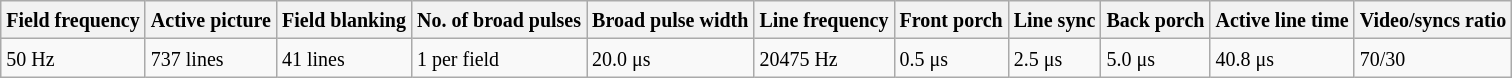<table class="wikitable">
<tr>
<th><small>Field frequency</small></th>
<th><small>Active picture</small></th>
<th><small>Field blanking</small></th>
<th><small>No. of broad pulses</small></th>
<th><small>Broad pulse width</small></th>
<th><small>Line frequency</small></th>
<th><small>Front porch</small></th>
<th><small>Line sync</small></th>
<th><small>Back porch</small></th>
<th><small>Active line time</small></th>
<th><small>Video/syncs ratio</small></th>
</tr>
<tr>
<td><small>50 Hz</small></td>
<td><small>737 lines</small></td>
<td><small>41 lines</small></td>
<td><small>1 per field</small></td>
<td><small>20.0 μs</small></td>
<td><small>20475 Hz</small></td>
<td><small>0.5 μs</small></td>
<td><small>2.5 μs</small></td>
<td><small>5.0 μs</small></td>
<td><small>40.8 μs</small></td>
<td><small>70/30</small></td>
</tr>
</table>
